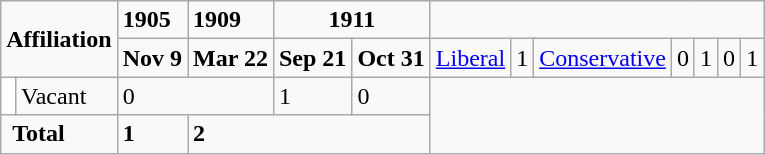<table class="wikitable">
<tr>
<td colspan="2" rowspan="2" align="left"><strong>Affiliation</strong></td>
<td valign="top"><strong>1905</strong></td>
<td valign="top"><strong>1909</strong></td>
<td colspan=2 align=center><strong>1911</strong></td>
</tr>
<tr>
<td><strong>Nov 9</strong></td>
<td><strong>Mar 22</strong></td>
<td><strong>Sep 21</strong></td>
<td><strong>Oct 31</strong><br></td>
<td><a href='#'>Liberal</a></td>
<td colspan=4>1<br></td>
<td><a href='#'>Conservative</a></td>
<td>0</td>
<td>1</td>
<td>0</td>
<td>1</td>
</tr>
<tr>
<td bgcolor=white></td>
<td>Vacant</td>
<td colspan=2>0</td>
<td>1</td>
<td>0</td>
</tr>
<tr>
<td colspan="2" rowspan="1"> <strong>Total</strong><br></td>
<td><strong>1</strong></td>
<td colspan=3><strong>2</strong></td>
</tr>
</table>
